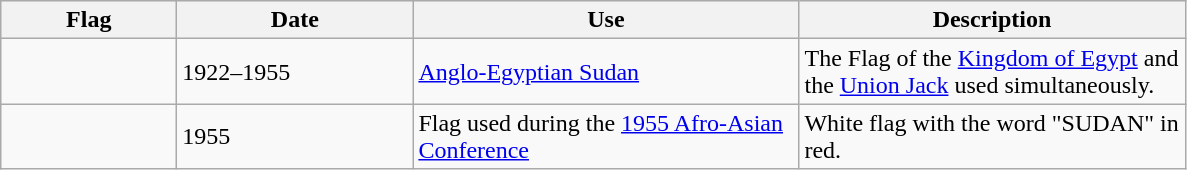<table class="wikitable">
<tr style="background:#efefef;">
<th style="width:110px;">Flag</th>
<th style="width:150px;">Date</th>
<th style="width:250px;">Use</th>
<th style="width:250px;">Description</th>
</tr>
<tr>
<td></td>
<td>1922–1955</td>
<td><a href='#'>Anglo-Egyptian Sudan</a></td>
<td>The Flag of the <a href='#'>Kingdom of Egypt</a> and the <a href='#'>Union Jack</a> used simultaneously.</td>
</tr>
<tr>
<td></td>
<td>1955</td>
<td>Flag used during the <a href='#'>1955 Afro-Asian Conference</a></td>
<td>White flag with the word "SUDAN" in red.</td>
</tr>
</table>
